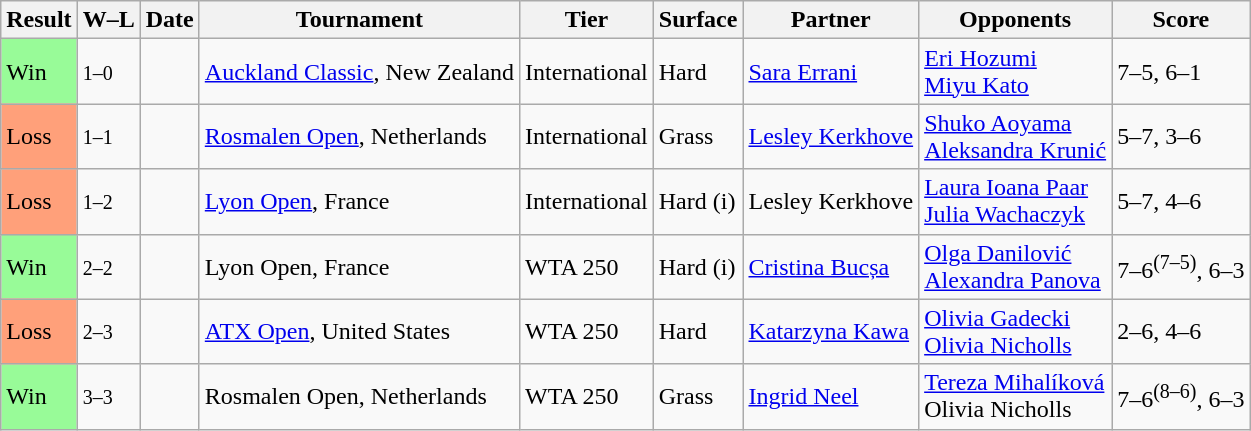<table class="sortable wikitable">
<tr>
<th>Result</th>
<th class="unsortable">W–L</th>
<th>Date</th>
<th>Tournament</th>
<th>Tier</th>
<th>Surface</th>
<th>Partner</th>
<th>Opponents</th>
<th class="unsortable">Score</th>
</tr>
<tr>
<td style="background:#98fb98;">Win</td>
<td><small>1–0</small></td>
<td><a href='#'></a></td>
<td><a href='#'>Auckland Classic</a>, New Zealand</td>
<td>International</td>
<td>Hard</td>
<td> <a href='#'>Sara Errani</a></td>
<td> <a href='#'>Eri Hozumi</a> <br>  <a href='#'>Miyu Kato</a></td>
<td>7–5, 6–1</td>
</tr>
<tr>
<td style="background:#ffa07a;">Loss</td>
<td><small>1–1</small></td>
<td><a href='#'></a></td>
<td><a href='#'>Rosmalen Open</a>, Netherlands</td>
<td>International</td>
<td>Grass</td>
<td> <a href='#'>Lesley Kerkhove</a></td>
<td> <a href='#'>Shuko Aoyama</a> <br>  <a href='#'>Aleksandra Krunić</a></td>
<td>5–7, 3–6</td>
</tr>
<tr>
<td style="background:#ffa07a">Loss</td>
<td><small>1–2</small></td>
<td><a href='#'></a></td>
<td><a href='#'>Lyon Open</a>, France</td>
<td>International</td>
<td>Hard (i)</td>
<td> Lesley Kerkhove</td>
<td> <a href='#'>Laura Ioana Paar</a> <br>  <a href='#'>Julia Wachaczyk</a></td>
<td>5–7, 4–6</td>
</tr>
<tr>
<td style="background:#98fb98;">Win</td>
<td><small>2–2</small></td>
<td><a href='#'></a></td>
<td>Lyon Open, France</td>
<td>WTA 250</td>
<td>Hard (i)</td>
<td> <a href='#'>Cristina Bucșa</a></td>
<td> <a href='#'>Olga Danilović</a> <br>  <a href='#'>Alexandra Panova</a></td>
<td>7–6<sup>(7–5)</sup>, 6–3</td>
</tr>
<tr>
<td style="background:#ffa07a">Loss</td>
<td><small>2–3</small></td>
<td><a href='#'></a></td>
<td><a href='#'>ATX Open</a>, United States</td>
<td>WTA 250</td>
<td>Hard</td>
<td> <a href='#'>Katarzyna Kawa</a></td>
<td> <a href='#'>Olivia Gadecki</a> <br>  <a href='#'>Olivia Nicholls</a></td>
<td>2–6, 4–6</td>
</tr>
<tr>
<td style="background:#98fb98;">Win</td>
<td><small>3–3</small></td>
<td><a href='#'></a></td>
<td>Rosmalen Open, Netherlands</td>
<td>WTA 250</td>
<td>Grass</td>
<td> <a href='#'>Ingrid Neel</a></td>
<td> <a href='#'>Tereza Mihalíková</a> <br>  Olivia Nicholls</td>
<td>7–6<sup>(8–6)</sup>, 6–3</td>
</tr>
</table>
